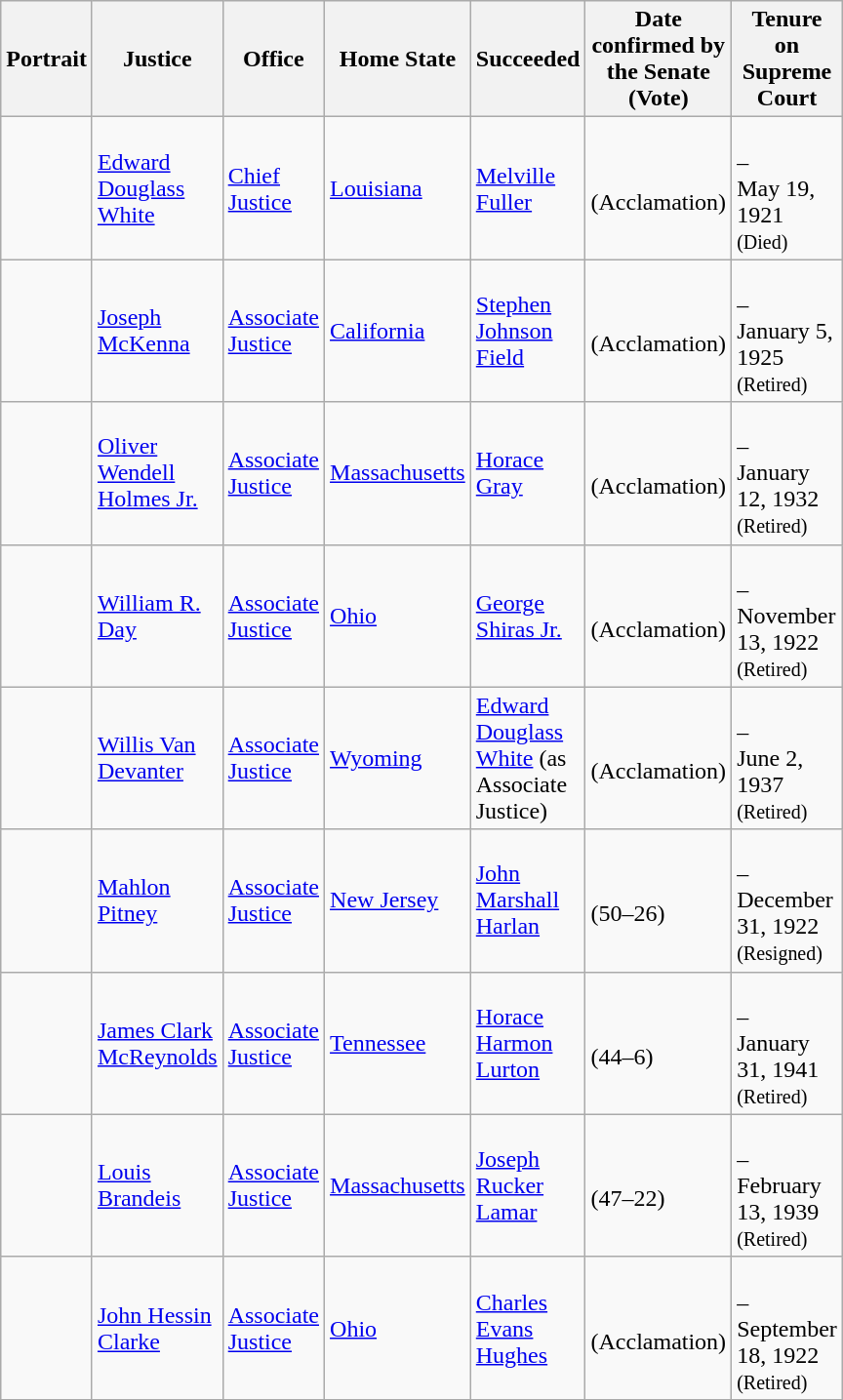<table class="wikitable sortable">
<tr>
<th scope="col" style="width: 10px;">Portrait</th>
<th scope="col" style="width: 10px;">Justice</th>
<th scope="col" style="width: 10px;">Office</th>
<th scope="col" style="width: 10px;">Home State</th>
<th scope="col" style="width: 10px;">Succeeded</th>
<th scope="col" style="width: 10px;">Date confirmed by the Senate<br>(Vote)</th>
<th scope="col" style="width: 10px;">Tenure on Supreme Court</th>
</tr>
<tr>
<td></td>
<td><a href='#'>Edward Douglass White</a></td>
<td><a href='#'>Chief Justice</a></td>
<td><a href='#'>Louisiana</a></td>
<td><a href='#'>Melville Fuller</a></td>
<td><br>(Acclamation)</td>
<td><br>–<br>May 19, 1921<br><small>(Died)</small></td>
</tr>
<tr>
<td></td>
<td><a href='#'>Joseph McKenna</a></td>
<td><a href='#'>Associate Justice</a></td>
<td><a href='#'>California</a></td>
<td><a href='#'>Stephen Johnson Field</a></td>
<td><br>(Acclamation)</td>
<td><br>–<br>January 5, 1925<br><small>(Retired)</small></td>
</tr>
<tr>
<td></td>
<td><a href='#'>Oliver Wendell Holmes Jr.</a></td>
<td><a href='#'>Associate Justice</a></td>
<td><a href='#'>Massachusetts</a></td>
<td><a href='#'>Horace Gray</a></td>
<td><br>(Acclamation)</td>
<td><br>–<br>January 12, 1932<br><small>(Retired)</small></td>
</tr>
<tr>
<td></td>
<td><a href='#'>William R. Day</a></td>
<td><a href='#'>Associate Justice</a></td>
<td><a href='#'>Ohio</a></td>
<td><a href='#'>George Shiras Jr.</a></td>
<td><br>(Acclamation)</td>
<td><br>–<br>November 13, 1922<br><small>(Retired)</small></td>
</tr>
<tr>
<td></td>
<td><a href='#'>Willis Van Devanter</a></td>
<td><a href='#'>Associate Justice</a></td>
<td><a href='#'>Wyoming</a></td>
<td><a href='#'>Edward Douglass White</a> (as Associate Justice)</td>
<td><br>(Acclamation)</td>
<td><br>–<br>June 2, 1937<br><small>(Retired)</small></td>
</tr>
<tr>
<td></td>
<td><a href='#'>Mahlon Pitney</a></td>
<td><a href='#'>Associate Justice</a></td>
<td><a href='#'>New Jersey</a></td>
<td><a href='#'>John Marshall Harlan</a></td>
<td><br>(50–26)</td>
<td><br>–<br>December 31, 1922<br><small>(Resigned)</small></td>
</tr>
<tr>
<td></td>
<td><a href='#'>James Clark McReynolds</a></td>
<td><a href='#'>Associate Justice</a></td>
<td><a href='#'>Tennessee</a></td>
<td><a href='#'>Horace Harmon Lurton</a></td>
<td><br>(44–6)</td>
<td><br>–<br>January 31, 1941<br><small>(Retired)</small></td>
</tr>
<tr>
<td></td>
<td><a href='#'>Louis Brandeis</a></td>
<td><a href='#'>Associate Justice</a></td>
<td><a href='#'>Massachusetts</a></td>
<td><a href='#'>Joseph Rucker Lamar</a></td>
<td><br>(47–22)</td>
<td><br>–<br>February 13, 1939<br><small>(Retired)</small></td>
</tr>
<tr>
<td></td>
<td><a href='#'>John Hessin Clarke</a></td>
<td><a href='#'>Associate Justice</a></td>
<td><a href='#'>Ohio</a></td>
<td><a href='#'>Charles Evans Hughes</a></td>
<td><br>(Acclamation)</td>
<td><br>–<br>September 18, 1922<br><small>(Retired)</small></td>
</tr>
<tr>
</tr>
</table>
